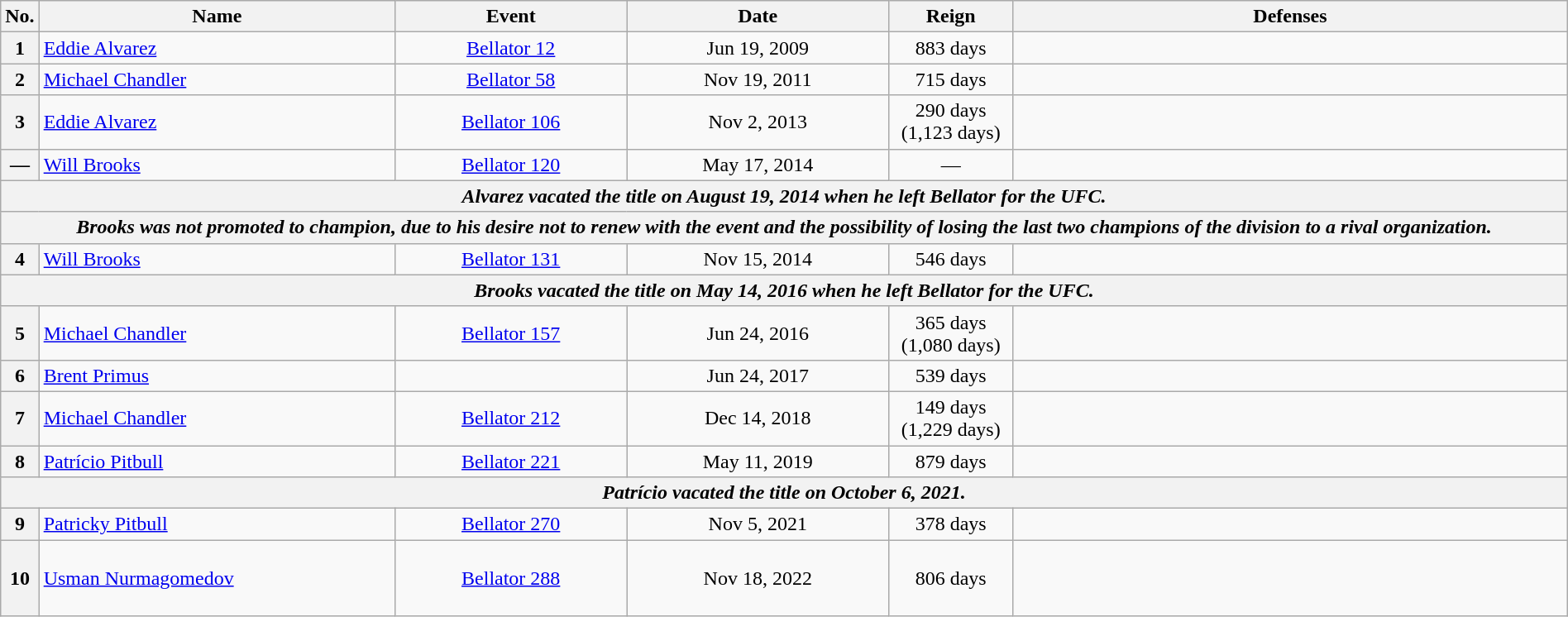<table class="wikitable" width=100% style="text-align: center;">
<tr>
<th width=1%>No.</th>
<th width=23%>Name</th>
<th width=15%>Event</th>
<th width=17%>Date</th>
<th width=8%>Reign</th>
<th width=36%>Defenses</th>
</tr>
<tr>
<th>1</th>
<td align=left> <a href='#'>Eddie Alvarez</a><br></td>
<td><a href='#'>Bellator 12</a><br></td>
<td>Jun 19, 2009</td>
<td>883 days</td>
<td align=left></td>
</tr>
<tr>
<th>2</th>
<td align=left> <a href='#'>Michael Chandler</a></td>
<td><a href='#'>Bellator 58</a><br></td>
<td>Nov 19, 2011</td>
<td>715 days</td>
<td align=left><br></td>
</tr>
<tr>
<th>3</th>
<td align=left> <a href='#'>Eddie Alvarez</a> </td>
<td><a href='#'>Bellator 106</a><br></td>
<td>Nov 2, 2013</td>
<td>290 days<br>(1,123 days)</td>
<td></td>
</tr>
<tr>
<th>—</th>
<td align=left> <a href='#'>Will Brooks</a><br></td>
<td><a href='#'>Bellator 120</a><br></td>
<td>May 17, 2014</td>
<td>—</td>
<td></td>
</tr>
<tr>
<th colspan=6><em>Alvarez vacated the title on August 19, 2014 when he left Bellator for the UFC.</em></th>
</tr>
<tr>
<th colspan=6><em>Brooks was not promoted to champion, due to his desire not to renew with the event and the possibility of losing the last two champions of the division to a rival organization.</em></th>
</tr>
<tr>
<th>4</th>
<td align=left> <a href='#'>Will Brooks</a><br></td>
<td><a href='#'>Bellator 131</a><br></td>
<td>Nov 15, 2014</td>
<td>546 days</td>
<td align=left><br></td>
</tr>
<tr>
<th colspan=6><em>Brooks vacated the title on May 14, 2016 when he left Bellator for the UFC.</em></th>
</tr>
<tr>
<th>5</th>
<td align=left> <a href='#'>Michael Chandler</a> <br></td>
<td><a href='#'>Bellator 157</a><br></td>
<td>Jun 24, 2016</td>
<td>365 days<br>(1,080 days)</td>
<td align=left></td>
</tr>
<tr>
<th>6</th>
<td align=left> <a href='#'>Brent Primus</a><br></td>
<td><br></td>
<td>Jun 24, 2017</td>
<td>539 days</td>
<td></td>
</tr>
<tr>
<th>7</th>
<td align=left> <a href='#'>Michael Chandler</a> </td>
<td><a href='#'>Bellator 212</a><br></td>
<td>Dec 14, 2018</td>
<td>149 days<br>(1,229 days)</td>
<td></td>
</tr>
<tr>
<th>8</th>
<td align=left> <a href='#'>Patrício Pitbull</a></td>
<td><a href='#'>Bellator 221</a><br></td>
<td>May 11, 2019</td>
<td>879 days</td>
<td></td>
</tr>
<tr>
<th colspan=6><em>Patrício vacated the title on October 6, 2021.</em></th>
</tr>
<tr>
<th>9</th>
<td align=left> <a href='#'>Patricky Pitbull</a><br></td>
<td><a href='#'>Bellator 270</a><br></td>
<td>Nov 5, 2021</td>
<td>378 days</td>
<td></td>
</tr>
<tr>
<th>10</th>
<td align=left> <a href='#'>Usman Nurmagomedov</a></td>
<td><a href='#'>Bellator 288</a><br></td>
<td>Nov 18, 2022</td>
<td>806 days</td>
<td align=left><br><br><br></td>
</tr>
</table>
